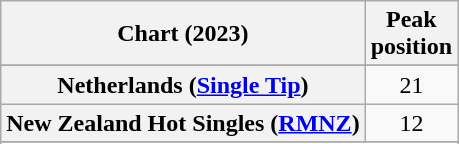<table class="wikitable sortable plainrowheaders" style="text-align:center">
<tr>
<th scope="col">Chart (2023)</th>
<th scope="col">Peak<br>position</th>
</tr>
<tr>
</tr>
<tr>
</tr>
<tr>
<th scope="row">Netherlands (<a href='#'>Single Tip</a>)</th>
<td>21</td>
</tr>
<tr>
<th scope="row">New Zealand Hot Singles (<a href='#'>RMNZ</a>)</th>
<td>12</td>
</tr>
<tr>
</tr>
<tr>
</tr>
<tr>
</tr>
</table>
